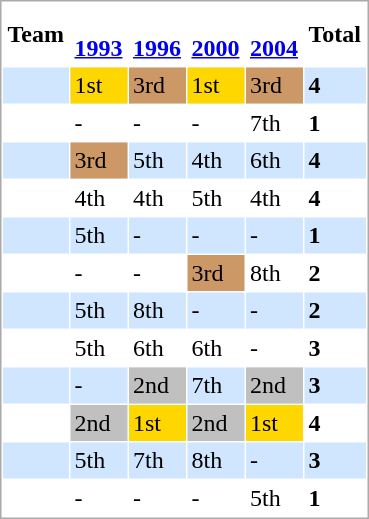<table border="0" cellspacing="1" cellpadding="3" style="border: 1px solid #aaaaaa;">
<tr bgcolor=>
<td><strong>Team</strong></td>
<td><strong><br><a href='#'>1993</a></strong></td>
<td><strong><br><a href='#'>1996</a></strong></td>
<td><strong><br><a href='#'>2000</a></strong></td>
<td><strong><br><a href='#'>2004</a></strong></td>
<td><strong>Total</strong></td>
</tr>
<tr bgcolor=#D0E6FF>
<td></td>
<td bgcolor=gold>1st</td>
<td bgcolor=cc9966>3rd</td>
<td bgcolor=gold>1st</td>
<td bgcolor=cc9966>3rd</td>
<td><strong>4</strong></td>
</tr>
<tr bgcolor=#FFFFFF>
<td></td>
<td>-</td>
<td>-</td>
<td>-</td>
<td>7th</td>
<td><strong>1</strong></td>
</tr>
<tr bgcolor=#D0E6FF>
<td></td>
<td bgcolor=cc9966>3rd</td>
<td>5th</td>
<td>4th</td>
<td>6th</td>
<td><strong>4</strong></td>
</tr>
<tr bgcolor=#FFFFFF>
<td></td>
<td>4th</td>
<td>4th</td>
<td>5th</td>
<td>4th</td>
<td><strong>4</strong></td>
</tr>
<tr bgcolor=#D0E6FF>
<td></td>
<td>5th</td>
<td>-</td>
<td>-</td>
<td>-</td>
<td><strong>1</strong></td>
</tr>
<tr bgcolor=#FFFFFF>
<td></td>
<td>-</td>
<td>-</td>
<td bgcolor=cc9966>3rd</td>
<td>8th</td>
<td><strong>2</strong></td>
</tr>
<tr bgcolor=#D0E6FF>
<td></td>
<td>5th</td>
<td>8th</td>
<td>-</td>
<td>-</td>
<td><strong>2</strong></td>
</tr>
<tr bgcolor=#FFFFFF>
<td></td>
<td>5th</td>
<td>6th</td>
<td>6th</td>
<td>-</td>
<td><strong>3</strong></td>
</tr>
<tr bgcolor=#D0E6FF>
<td></td>
<td>-</td>
<td bgcolor=silver>2nd</td>
<td>7th</td>
<td bgcolor=silver>2nd</td>
<td><strong>3</strong></td>
</tr>
<tr bgcolor=#FFFFFF>
<td></td>
<td bgcolor=silver>2nd</td>
<td bgcolor=gold>1st</td>
<td bgcolor=silver>2nd</td>
<td bgcolor=gold>1st</td>
<td><strong>4</strong></td>
</tr>
<tr bgcolor=#D0E6FF>
<td></td>
<td>5th</td>
<td>7th</td>
<td>8th</td>
<td>-</td>
<td><strong>3</strong></td>
</tr>
<tr bgcolor=#FFFFFF>
<td></td>
<td>-</td>
<td>-</td>
<td>-</td>
<td>5th</td>
<td><strong>1</strong></td>
</tr>
</table>
